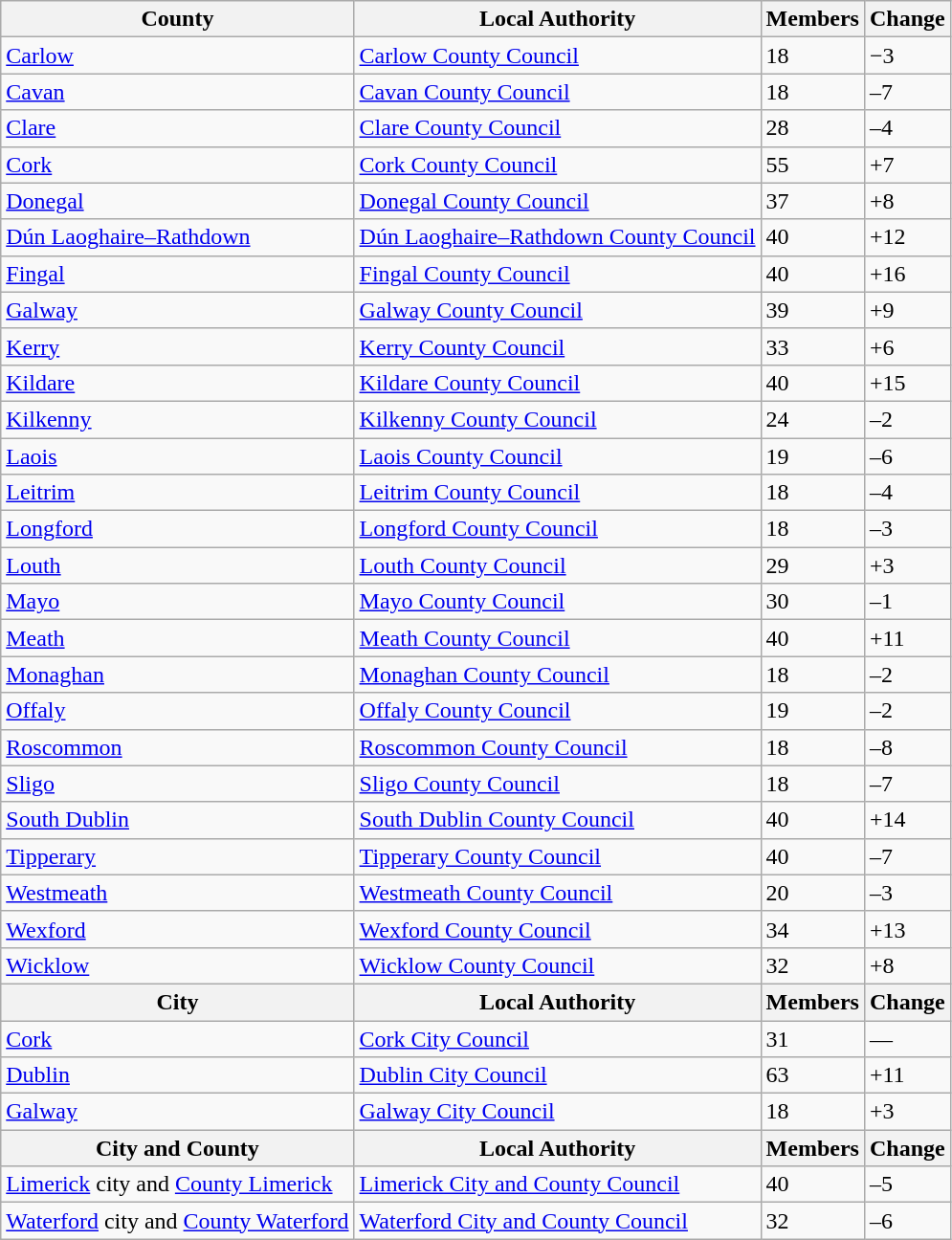<table class="wikitable">
<tr>
<th>County</th>
<th>Local Authority</th>
<th>Members</th>
<th>Change</th>
</tr>
<tr>
<td><a href='#'>Carlow</a></td>
<td><a href='#'>Carlow County Council</a></td>
<td>18</td>
<td>−3</td>
</tr>
<tr>
<td><a href='#'>Cavan</a></td>
<td><a href='#'>Cavan County Council</a></td>
<td>18</td>
<td>–7</td>
</tr>
<tr>
<td><a href='#'>Clare</a></td>
<td><a href='#'>Clare County Council</a></td>
<td>28</td>
<td>–4</td>
</tr>
<tr>
<td><a href='#'>Cork</a></td>
<td><a href='#'>Cork County Council</a></td>
<td>55</td>
<td>+7</td>
</tr>
<tr>
<td><a href='#'>Donegal</a></td>
<td><a href='#'>Donegal County Council</a></td>
<td>37</td>
<td>+8</td>
</tr>
<tr>
<td><a href='#'>Dún Laoghaire–Rathdown</a></td>
<td><a href='#'>Dún Laoghaire–Rathdown County Council</a></td>
<td>40</td>
<td>+12</td>
</tr>
<tr>
<td><a href='#'>Fingal</a></td>
<td><a href='#'>Fingal County Council</a></td>
<td>40</td>
<td>+16</td>
</tr>
<tr>
<td><a href='#'>Galway</a></td>
<td><a href='#'>Galway County Council</a></td>
<td>39</td>
<td>+9</td>
</tr>
<tr>
<td><a href='#'>Kerry</a></td>
<td><a href='#'>Kerry County Council</a></td>
<td>33</td>
<td>+6</td>
</tr>
<tr>
<td><a href='#'>Kildare</a></td>
<td><a href='#'>Kildare County Council</a></td>
<td>40</td>
<td>+15</td>
</tr>
<tr>
<td><a href='#'>Kilkenny</a></td>
<td><a href='#'>Kilkenny County Council</a></td>
<td>24</td>
<td>–2</td>
</tr>
<tr>
<td><a href='#'>Laois</a></td>
<td><a href='#'>Laois County Council</a></td>
<td>19</td>
<td>–6</td>
</tr>
<tr>
<td><a href='#'>Leitrim</a></td>
<td><a href='#'>Leitrim County Council</a></td>
<td>18</td>
<td>–4</td>
</tr>
<tr>
<td><a href='#'>Longford</a></td>
<td><a href='#'>Longford County Council</a></td>
<td>18</td>
<td>–3</td>
</tr>
<tr>
<td><a href='#'>Louth</a></td>
<td><a href='#'>Louth County Council</a></td>
<td>29</td>
<td>+3</td>
</tr>
<tr>
<td><a href='#'>Mayo</a></td>
<td><a href='#'>Mayo County Council</a></td>
<td>30</td>
<td>–1</td>
</tr>
<tr>
<td><a href='#'>Meath</a></td>
<td><a href='#'>Meath County Council</a></td>
<td>40</td>
<td>+11</td>
</tr>
<tr>
<td><a href='#'>Monaghan</a></td>
<td><a href='#'>Monaghan County Council</a></td>
<td>18</td>
<td>–2</td>
</tr>
<tr>
<td><a href='#'>Offaly</a></td>
<td><a href='#'>Offaly County Council</a></td>
<td>19</td>
<td>–2</td>
</tr>
<tr>
<td><a href='#'>Roscommon</a></td>
<td><a href='#'>Roscommon County Council</a></td>
<td>18</td>
<td>–8</td>
</tr>
<tr>
<td><a href='#'>Sligo</a></td>
<td><a href='#'>Sligo County Council</a></td>
<td>18</td>
<td>–7</td>
</tr>
<tr>
<td><a href='#'>South Dublin</a></td>
<td><a href='#'>South Dublin County Council</a></td>
<td>40</td>
<td>+14</td>
</tr>
<tr>
<td><a href='#'>Tipperary</a></td>
<td><a href='#'>Tipperary County Council</a></td>
<td>40</td>
<td>–7</td>
</tr>
<tr>
<td><a href='#'>Westmeath</a></td>
<td><a href='#'>Westmeath County Council</a></td>
<td>20</td>
<td>–3</td>
</tr>
<tr>
<td><a href='#'>Wexford</a></td>
<td><a href='#'>Wexford County Council</a></td>
<td>34</td>
<td>+13</td>
</tr>
<tr>
<td><a href='#'>Wicklow</a></td>
<td><a href='#'>Wicklow County Council</a></td>
<td>32</td>
<td>+8</td>
</tr>
<tr>
<th>City</th>
<th>Local Authority</th>
<th>Members</th>
<th>Change</th>
</tr>
<tr>
<td><a href='#'>Cork</a></td>
<td><a href='#'>Cork City Council</a></td>
<td>31</td>
<td>—</td>
</tr>
<tr>
<td><a href='#'>Dublin</a></td>
<td><a href='#'>Dublin City Council</a></td>
<td>63</td>
<td>+11</td>
</tr>
<tr>
<td><a href='#'>Galway</a></td>
<td><a href='#'>Galway City Council</a></td>
<td>18</td>
<td>+3</td>
</tr>
<tr>
<th>City and County</th>
<th>Local Authority</th>
<th>Members</th>
<th>Change</th>
</tr>
<tr>
<td><a href='#'>Limerick</a> city and <a href='#'>County Limerick</a></td>
<td><a href='#'>Limerick City and County Council</a></td>
<td>40</td>
<td>–5</td>
</tr>
<tr>
<td><a href='#'>Waterford</a> city and <a href='#'>County Waterford</a></td>
<td><a href='#'>Waterford City and County Council</a></td>
<td>32</td>
<td>–6</td>
</tr>
</table>
